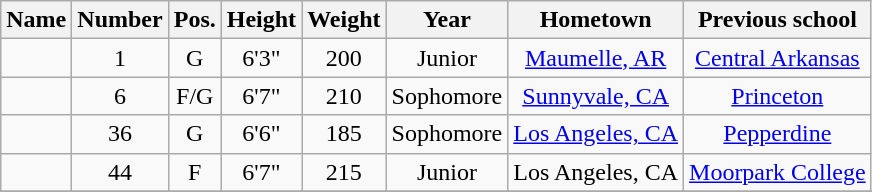<table class="wikitable sortable sortable" style="text-align: center">
<tr align=center>
<th style=>Name</th>
<th style=>Number</th>
<th style=>Pos.</th>
<th style=>Height</th>
<th style=>Weight</th>
<th style=>Year</th>
<th style=>Hometown</th>
<th style=>Previous school</th>
</tr>
<tr>
<td></td>
<td>1</td>
<td>G</td>
<td>6'3"</td>
<td>200</td>
<td>Junior</td>
<td><a href='#'>Maumelle, AR</a></td>
<td><a href='#'>Central Arkansas</a></td>
</tr>
<tr>
<td></td>
<td>6</td>
<td>F/G</td>
<td>6'7"</td>
<td>210</td>
<td>Sophomore</td>
<td><a href='#'>Sunnyvale, CA</a></td>
<td><a href='#'>Princeton</a></td>
</tr>
<tr>
<td></td>
<td>36</td>
<td>G</td>
<td>6'6"</td>
<td>185</td>
<td>Sophomore</td>
<td><a href='#'>Los Angeles, CA</a></td>
<td><a href='#'>Pepperdine</a></td>
</tr>
<tr>
<td></td>
<td>44</td>
<td>F</td>
<td>6'7"</td>
<td>215</td>
<td>Junior</td>
<td>Los Angeles, CA</td>
<td><a href='#'>Moorpark College</a></td>
</tr>
<tr>
</tr>
</table>
